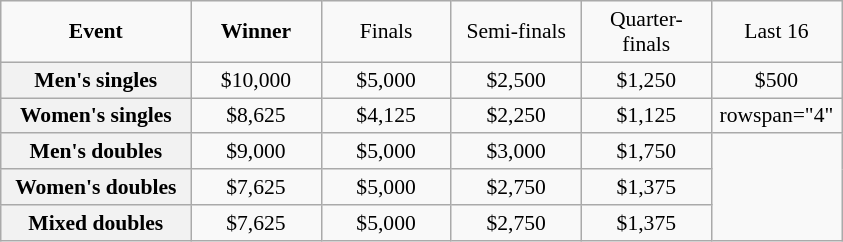<table class="wikitable" style="font-size:90%; text-align:center">
<tr>
<td width="120"><strong>Event</strong></td>
<td width="80"><strong>Winner</strong></td>
<td width="80">Finals</td>
<td width="80">Semi-finals</td>
<td width="80">Quarter-finals</td>
<td width="80">Last 16</td>
</tr>
<tr>
<th>Men's singles</th>
<td>$10,000</td>
<td>$5,000</td>
<td>$2,500</td>
<td>$1,250</td>
<td>$500</td>
</tr>
<tr>
<th>Women's singles</th>
<td>$8,625</td>
<td>$4,125</td>
<td>$2,250</td>
<td>$1,125</td>
<td>rowspan="4" </td>
</tr>
<tr>
<th>Men's doubles</th>
<td>$9,000</td>
<td>$5,000</td>
<td>$3,000</td>
<td>$1,750</td>
</tr>
<tr>
<th>Women's doubles</th>
<td>$7,625</td>
<td>$5,000</td>
<td>$2,750</td>
<td>$1,375</td>
</tr>
<tr>
<th>Mixed doubles</th>
<td>$7,625</td>
<td>$5,000</td>
<td>$2,750</td>
<td>$1,375</td>
</tr>
</table>
